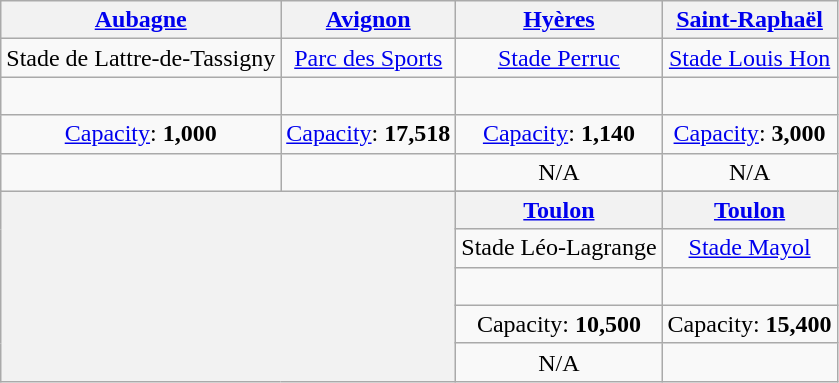<table class="wikitable" style="text-align:center">
<tr>
<th><a href='#'>Aubagne</a></th>
<th><a href='#'>Avignon</a></th>
<th><a href='#'>Hyères</a></th>
<th><a href='#'>Saint-Raphaël</a></th>
</tr>
<tr>
<td>Stade de Lattre-de-Tassigny</td>
<td><a href='#'>Parc des Sports</a></td>
<td><a href='#'>Stade Perruc</a></td>
<td><a href='#'>Stade Louis Hon</a></td>
</tr>
<tr>
<td><br><small></small></td>
<td><br><small></small></td>
<td><br><small></small></td>
<td><br><small></small></td>
</tr>
<tr>
<td><a href='#'>Capacity</a>: <strong>1,000</strong></td>
<td><a href='#'>Capacity</a>: <strong>17,518</strong></td>
<td><a href='#'>Capacity</a>: <strong>1,140</strong></td>
<td><a href='#'>Capacity</a>: <strong>3,000</strong></td>
</tr>
<tr>
<td></td>
<td></td>
<td>N/A</td>
<td>N/A</td>
</tr>
<tr>
<th rowspan=6 colspan=2></th>
</tr>
<tr>
<th><a href='#'>Toulon</a></th>
<th><a href='#'>Toulon</a></th>
</tr>
<tr>
<td>Stade Léo-Lagrange</td>
<td><a href='#'>Stade Mayol</a></td>
</tr>
<tr>
<td><br><small></small></td>
<td><br><small></small></td>
</tr>
<tr>
<td>Capacity: <strong>10,500</strong></td>
<td>Capacity: <strong>15,400</strong></td>
</tr>
<tr>
<td>N/A</td>
<td></td>
</tr>
</table>
